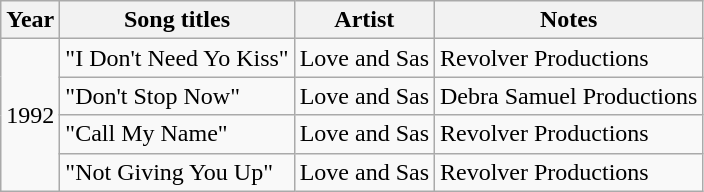<table class="wikitable sortable">
<tr>
<th>Year</th>
<th>Song titles</th>
<th>Artist</th>
<th>Notes</th>
</tr>
<tr>
<td rowspan="4">1992</td>
<td>"I Don't Need Yo Kiss"</td>
<td>Love and Sas</td>
<td>Revolver Productions</td>
</tr>
<tr>
<td>"Don't Stop Now"</td>
<td>Love and Sas</td>
<td>Debra Samuel Productions</td>
</tr>
<tr>
<td>"Call My Name"</td>
<td>Love and Sas</td>
<td>Revolver Productions</td>
</tr>
<tr>
<td>"Not Giving You Up"</td>
<td>Love and Sas</td>
<td>Revolver Productions</td>
</tr>
</table>
